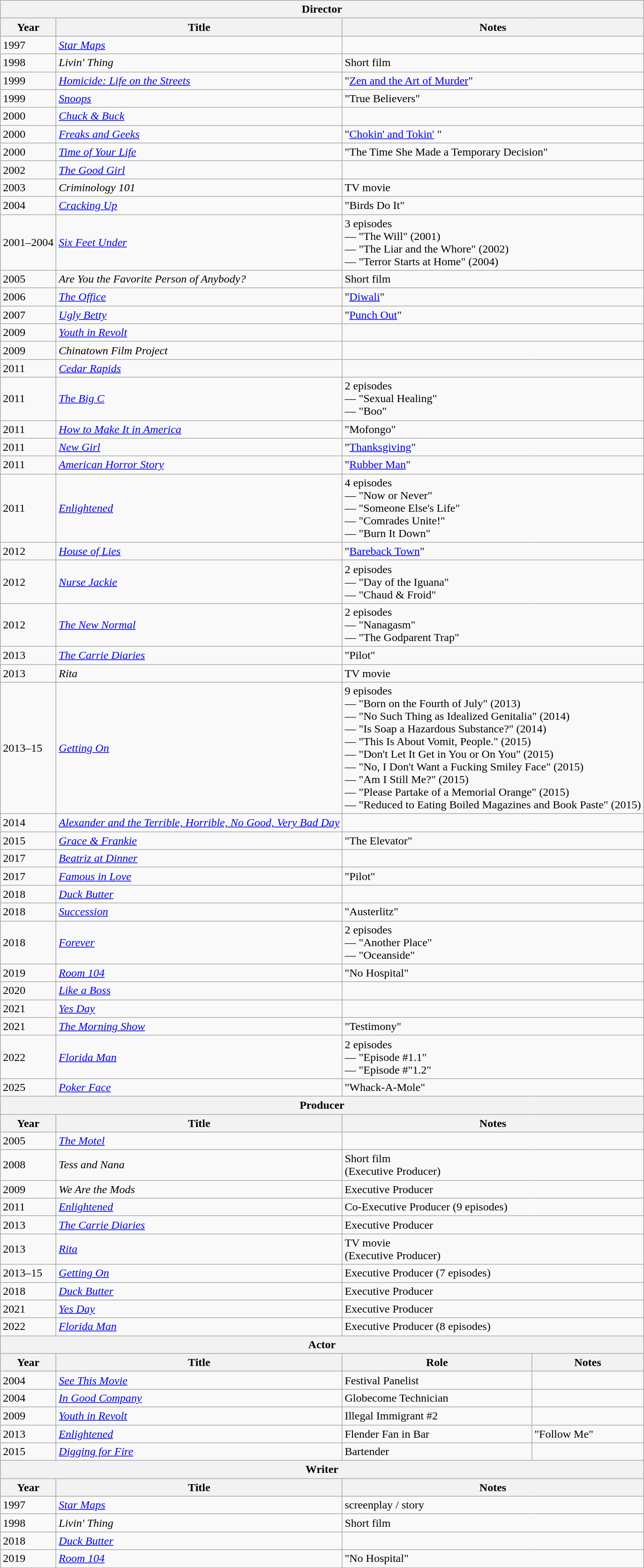<table class="wikitable">
<tr>
<th colspan="4">Director</th>
</tr>
<tr>
<th>Year</th>
<th>Title</th>
<th colspan="2">Notes</th>
</tr>
<tr>
<td>1997</td>
<td><em><a href='#'>Star Maps</a></em></td>
<td colspan="2"></td>
</tr>
<tr>
<td>1998</td>
<td><em>Livin' Thing</em></td>
<td colspan="2">Short film</td>
</tr>
<tr>
<td>1999</td>
<td><em><a href='#'>Homicide: Life on the Streets</a></em></td>
<td colspan="2">"<a href='#'>Zen and the Art of Murder</a>"</td>
</tr>
<tr>
<td>1999</td>
<td><em><a href='#'>Snoops</a></em></td>
<td colspan="2">"True Believers"</td>
</tr>
<tr>
<td>2000</td>
<td><em><a href='#'>Chuck & Buck</a></em></td>
<td colspan="2"></td>
</tr>
<tr>
<td>2000</td>
<td><em><a href='#'>Freaks and Geeks</a></em></td>
<td colspan="2">"<a href='#'>Chokin' and Tokin'</a> "</td>
</tr>
<tr>
<td>2000</td>
<td><em><a href='#'>Time of Your Life</a></em></td>
<td colspan="2">"The Time She Made a Temporary Decision"</td>
</tr>
<tr>
<td>2002</td>
<td><em><a href='#'>The Good Girl</a></em></td>
<td colspan="2"></td>
</tr>
<tr>
<td>2003</td>
<td><em>Criminology 101</em></td>
<td colspan="2">TV movie</td>
</tr>
<tr>
<td>2004</td>
<td><em><a href='#'>Cracking Up</a></em></td>
<td colspan="2">"Birds Do It"</td>
</tr>
<tr>
<td>2001–2004</td>
<td><em><a href='#'>Six Feet Under</a></em></td>
<td colspan="2">3 episodes<br>— "The Will" (2001)<br>— "The Liar and the Whore" (2002)<br>— "Terror Starts at Home" (2004)</td>
</tr>
<tr>
<td>2005</td>
<td><em>Are You the Favorite Person of Anybody?</em></td>
<td colspan="2">Short film</td>
</tr>
<tr>
<td>2006</td>
<td><em><a href='#'>The Office</a></em></td>
<td colspan="2">"<a href='#'>Diwali</a>"</td>
</tr>
<tr>
<td>2007</td>
<td><em><a href='#'>Ugly Betty</a></em></td>
<td colspan="2">"<a href='#'>Punch Out</a>"</td>
</tr>
<tr>
<td>2009</td>
<td><em><a href='#'>Youth in Revolt</a></em></td>
<td colspan="2"></td>
</tr>
<tr>
<td>2009</td>
<td><em>Chinatown Film Project</em></td>
<td colspan="2"></td>
</tr>
<tr>
<td>2011</td>
<td><em><a href='#'>Cedar Rapids</a></em></td>
<td colspan="2"></td>
</tr>
<tr>
<td>2011</td>
<td><em><a href='#'>The Big C</a></em></td>
<td colspan="2">2 episodes<br>— "Sexual Healing"<br>— "Boo"</td>
</tr>
<tr>
<td>2011</td>
<td><em><a href='#'>How to Make It in America</a></em></td>
<td colspan="2">"Mofongo"</td>
</tr>
<tr>
<td>2011</td>
<td><em><a href='#'>New Girl</a></em></td>
<td colspan="2">"<a href='#'>Thanksgiving</a>"</td>
</tr>
<tr>
<td>2011</td>
<td><em><a href='#'>American Horror Story</a></em></td>
<td colspan="2">"<a href='#'>Rubber Man</a>"</td>
</tr>
<tr>
<td>2011</td>
<td><em><a href='#'>Enlightened</a></em></td>
<td colspan="2">4 episodes<br>— "Now or Never"<br>— "Someone Else's Life"<br>— "Comrades Unite!"<br>— "Burn It Down"</td>
</tr>
<tr>
<td>2012</td>
<td><em><a href='#'>House of Lies</a></em></td>
<td colspan="2">"<a href='#'>Bareback Town</a>"</td>
</tr>
<tr>
<td>2012</td>
<td><em><a href='#'>Nurse Jackie</a></em></td>
<td colspan="2">2 episodes<br>— "Day of the Iguana"<br>— "Chaud & Froid"</td>
</tr>
<tr>
<td>2012</td>
<td><em><a href='#'>The New Normal</a></em></td>
<td colspan="2">2 episodes<br>— "Nanagasm"<br>— "The Godparent Trap"</td>
</tr>
<tr>
<td>2013</td>
<td><em><a href='#'>The Carrie Diaries</a></em></td>
<td colspan="2">"Pilot"</td>
</tr>
<tr>
<td>2013</td>
<td><em>Rita</em></td>
<td colspan="2">TV movie</td>
</tr>
<tr>
<td>2013–15</td>
<td><em><a href='#'>Getting On</a></em></td>
<td colspan="2">9 episodes<br>— "Born on the Fourth of July" (2013)<br>— "No Such Thing as Idealized Genitalia" (2014)<br>— "Is Soap a Hazardous Substance?" (2014)<br>— "This Is About Vomit, People." (2015)<br>— "Don't Let It Get in You or On You" (2015)<br>— "No, I Don't Want a Fucking Smiley Face" (2015)<br>— "Am I Still Me?" (2015)<br>— "Please Partake of a Memorial Orange" (2015)<br>— "Reduced to Eating Boiled Magazines and Book Paste" (2015)</td>
</tr>
<tr>
<td>2014</td>
<td><em><a href='#'>Alexander and the Terrible, Horrible, No Good, Very Bad Day</a></em></td>
<td colspan="2"></td>
</tr>
<tr>
<td>2015</td>
<td><em><a href='#'>Grace & Frankie</a></em></td>
<td colspan="2">"The Elevator"</td>
</tr>
<tr>
<td>2017</td>
<td><em><a href='#'>Beatriz at Dinner</a></em></td>
<td colspan="2"></td>
</tr>
<tr>
<td>2017</td>
<td><em><a href='#'>Famous in Love</a></em></td>
<td colspan="2">"Pilot"</td>
</tr>
<tr>
<td>2018</td>
<td><em><a href='#'>Duck Butter</a></em></td>
<td colspan="2"></td>
</tr>
<tr>
<td>2018</td>
<td><em><a href='#'>Succession</a></em></td>
<td colspan="2">"Austerlitz"</td>
</tr>
<tr>
<td>2018</td>
<td><em><a href='#'>Forever</a></em></td>
<td colspan="2">2 episodes<br>— "Another Place"<br>— "Oceanside"</td>
</tr>
<tr>
<td>2019</td>
<td><em><a href='#'>Room 104</a></em></td>
<td colspan="2">"No Hospital"</td>
</tr>
<tr>
<td>2020</td>
<td><em><a href='#'>Like a Boss</a></em></td>
<td colspan="2"></td>
</tr>
<tr>
<td>2021</td>
<td><em><a href='#'>Yes Day</a></em></td>
<td colspan="2"></td>
</tr>
<tr>
<td>2021</td>
<td><em><a href='#'>The Morning Show</a></em></td>
<td colspan="2">"Testimony"</td>
</tr>
<tr>
<td>2022</td>
<td><em><a href='#'>Florida Man</a></em></td>
<td colspan="2">2 episodes<br>— "Episode #1.1"<br>— "Episode #"1.2"</td>
</tr>
<tr>
<td>2025</td>
<td><em><a href='#'>Poker Face</a></em></td>
<td colspan="2">"Whack-A-Mole"</td>
</tr>
<tr>
<th colspan="4">Producer</th>
</tr>
<tr>
<th>Year</th>
<th>Title</th>
<th colspan="2">Notes</th>
</tr>
<tr>
<td>2005</td>
<td><em><a href='#'>The Motel</a></em></td>
<td colspan="2"></td>
</tr>
<tr>
<td>2008</td>
<td><em>Tess and Nana</em></td>
<td colspan="2">Short film<br>(Executive Producer)</td>
</tr>
<tr>
<td>2009</td>
<td><em>We Are the Mods</em></td>
<td colspan="2">Executive Producer</td>
</tr>
<tr>
<td>2011</td>
<td><em><a href='#'>Enlightened</a></em></td>
<td colspan="2">Co-Executive Producer (9 episodes)</td>
</tr>
<tr>
<td>2013</td>
<td><em><a href='#'>The Carrie Diaries</a></em></td>
<td colspan="2">Executive Producer</td>
</tr>
<tr>
<td>2013</td>
<td><em><a href='#'>Rita</a></em></td>
<td colspan="2">TV movie<br>(Executive Producer)</td>
</tr>
<tr>
<td>2013–15</td>
<td><em><a href='#'>Getting On</a></em></td>
<td colspan="2">Executive Producer (7 episodes)</td>
</tr>
<tr>
<td>2018</td>
<td><em><a href='#'>Duck Butter</a></em></td>
<td colspan="2">Executive Producer</td>
</tr>
<tr>
<td>2021</td>
<td><em><a href='#'>Yes Day</a></em></td>
<td colspan="2">Executive Producer</td>
</tr>
<tr>
<td>2022</td>
<td><em><a href='#'>Florida Man</a></em></td>
<td colspan="2">Executive Producer (8 episodes)</td>
</tr>
<tr>
<th colspan="4">Actor</th>
</tr>
<tr>
<th>Year</th>
<th>Title</th>
<th>Role</th>
<th>Notes</th>
</tr>
<tr>
<td>2004</td>
<td><em><a href='#'>See This Movie</a></em></td>
<td>Festival Panelist</td>
<td></td>
</tr>
<tr>
<td>2004</td>
<td><em><a href='#'>In Good Company</a></em></td>
<td>Globecome Technician</td>
<td></td>
</tr>
<tr>
<td>2009</td>
<td><em><a href='#'>Youth in Revolt</a></em></td>
<td>Illegal Immigrant #2</td>
<td></td>
</tr>
<tr>
<td>2013</td>
<td><em><a href='#'>Enlightened</a></em></td>
<td>Flender Fan in Bar</td>
<td>"Follow Me"</td>
</tr>
<tr>
<td>2015</td>
<td><em> <a href='#'>Digging for Fire</a></em></td>
<td>Bartender</td>
<td></td>
</tr>
<tr>
<th colspan="4">Writer</th>
</tr>
<tr>
<th>Year</th>
<th>Title</th>
<th colspan="2">Notes</th>
</tr>
<tr>
<td>1997</td>
<td><em><a href='#'>Star Maps</a></em></td>
<td colspan="2">screenplay / story</td>
</tr>
<tr>
<td>1998</td>
<td><em>Livin' Thing</em></td>
<td colspan="2">Short film</td>
</tr>
<tr>
<td>2018</td>
<td><em><a href='#'>Duck Butter</a></em></td>
<td colspan="2"></td>
</tr>
<tr>
<td>2019</td>
<td><em><a href='#'>Room 104</a></em></td>
<td colspan="2">"No Hospital"</td>
</tr>
</table>
